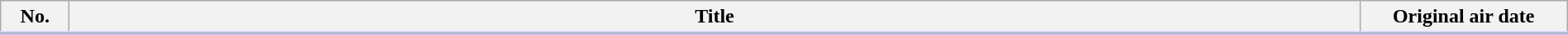<table class="wikitable" style="width:100%; margin:auto; background:#FFF;">
<tr style="border-bottom: 3px solid #CCF;">
<th style="width:3em;">No.</th>
<th>Title</th>
<th style="width:10em;">Original air date </th>
</tr>
<tr>
</tr>
</table>
